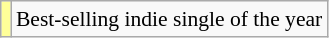<table class="wikitable plainrowheaders" style="font-size:90%;">
<tr>
<td bgcolor=#FFFF99 align=center></td>
<td>Best-selling indie single of the year</td>
</tr>
</table>
